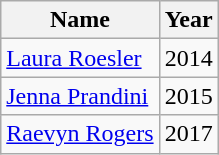<table class="wikitable" style="display: inline-table;">
<tr>
<th>Name</th>
<th>Year</th>
</tr>
<tr>
<td><a href='#'>Laura Roesler</a></td>
<td>2014</td>
</tr>
<tr>
<td><a href='#'>Jenna Prandini</a></td>
<td>2015</td>
</tr>
<tr>
<td><a href='#'>Raevyn Rogers</a></td>
<td>2017</td>
</tr>
</table>
